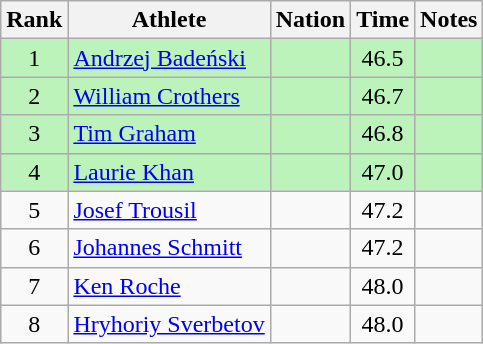<table class="wikitable sortable" style="text-align:center">
<tr>
<th>Rank</th>
<th>Athlete</th>
<th>Nation</th>
<th>Time</th>
<th>Notes</th>
</tr>
<tr bgcolor=bbf3bb>
<td>1</td>
<td align=left><a href='#'>Andrzej Badeński</a></td>
<td align=left></td>
<td>46.5</td>
<td></td>
</tr>
<tr bgcolor=bbf3bb>
<td>2</td>
<td align=left><a href='#'>William Crothers</a></td>
<td align=left></td>
<td>46.7</td>
<td></td>
</tr>
<tr bgcolor=bbf3bb>
<td>3</td>
<td align=left><a href='#'>Tim Graham</a></td>
<td align=left></td>
<td>46.8</td>
<td></td>
</tr>
<tr bgcolor=bbf3bb>
<td>4</td>
<td align=left><a href='#'>Laurie Khan</a></td>
<td align=left></td>
<td>47.0</td>
<td></td>
</tr>
<tr>
<td>5</td>
<td align=left><a href='#'>Josef Trousil</a></td>
<td align=left></td>
<td>47.2</td>
<td></td>
</tr>
<tr>
<td>6</td>
<td align=left><a href='#'>Johannes Schmitt</a></td>
<td align=left></td>
<td>47.2</td>
<td></td>
</tr>
<tr>
<td>7</td>
<td align=left><a href='#'>Ken Roche</a></td>
<td align=left></td>
<td>48.0</td>
<td></td>
</tr>
<tr>
<td>8</td>
<td align=left><a href='#'>Hryhoriy Sverbetov</a></td>
<td align=left></td>
<td>48.0</td>
<td></td>
</tr>
</table>
